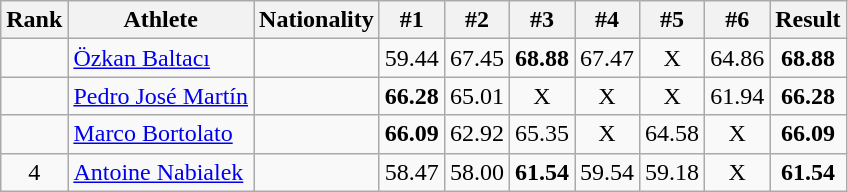<table class="wikitable sortable" style="text-align:center">
<tr>
<th>Rank</th>
<th>Athlete</th>
<th>Nationality</th>
<th>#1</th>
<th>#2</th>
<th>#3</th>
<th>#4</th>
<th>#5</th>
<th>#6</th>
<th>Result</th>
</tr>
<tr>
<td></td>
<td align="left"><a href='#'>Özkan Baltacı</a></td>
<td align="left"></td>
<td>59.44</td>
<td>67.45</td>
<td><strong>68.88</strong></td>
<td>67.47</td>
<td>X</td>
<td>64.86</td>
<td><strong>68.88</strong></td>
</tr>
<tr>
<td></td>
<td align="left"><a href='#'>Pedro José Martín</a></td>
<td align="left"></td>
<td><strong>66.28</strong></td>
<td>65.01</td>
<td>X</td>
<td>X</td>
<td>X</td>
<td>61.94</td>
<td><strong>66.28</strong></td>
</tr>
<tr>
<td></td>
<td align="left"><a href='#'>Marco Bortolato</a></td>
<td align="left"></td>
<td><strong>66.09</strong></td>
<td>62.92</td>
<td>65.35</td>
<td>X</td>
<td>64.58</td>
<td>X</td>
<td><strong>66.09</strong></td>
</tr>
<tr>
<td>4</td>
<td align="left"><a href='#'>Antoine Nabialek</a></td>
<td align="left"></td>
<td>58.47</td>
<td>58.00</td>
<td><strong>61.54</strong></td>
<td>59.54</td>
<td>59.18</td>
<td>X</td>
<td><strong>61.54</strong></td>
</tr>
</table>
